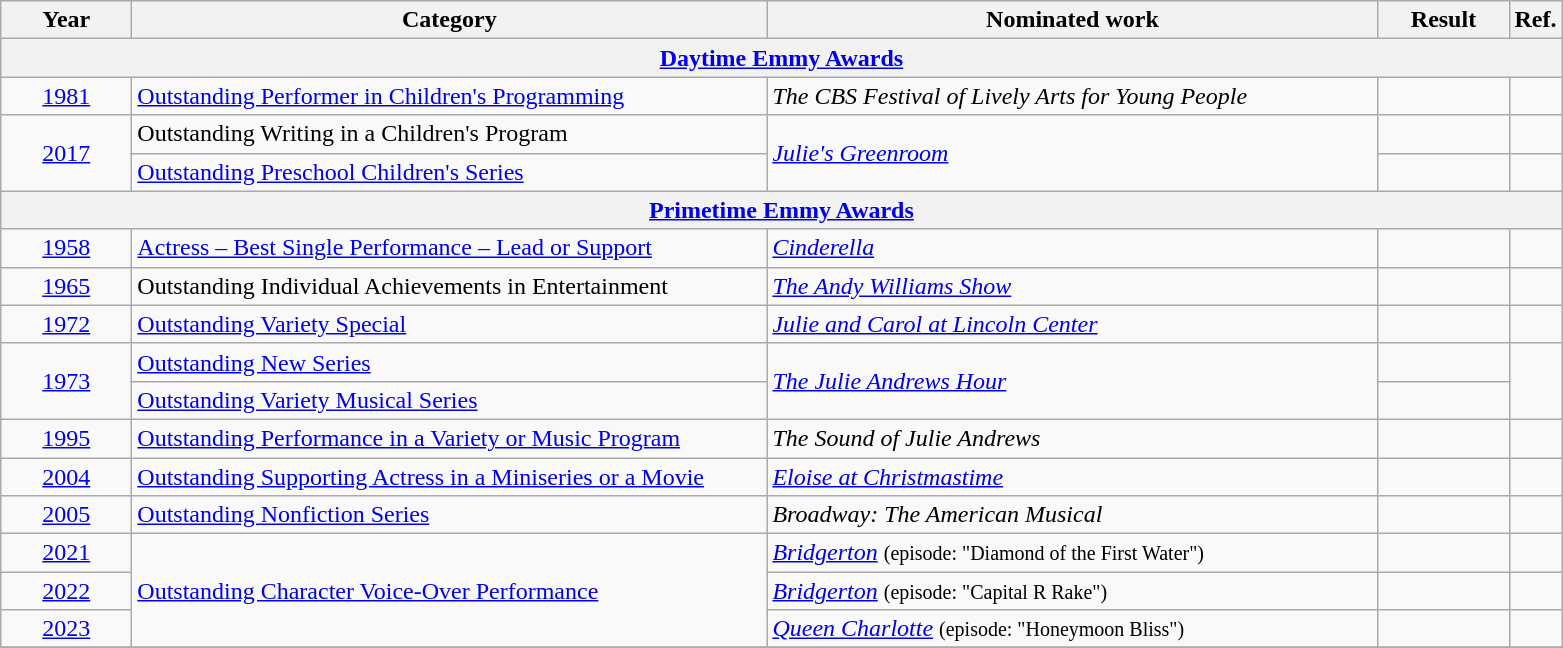<table class=wikitable>
<tr>
<th scope="col" style="width:5em;">Year</th>
<th scope="col" style="width:26em;">Category</th>
<th scope="col" style="width:25em;">Nominated work</th>
<th scope="col" style="width:5em;">Result</th>
<th>Ref.</th>
</tr>
<tr>
<th colspan="5"><a href='#'>Daytime Emmy Awards</a></th>
</tr>
<tr>
<td style="text-align:center;"><a href='#'>1981</a></td>
<td><a href='#'>Outstanding Performer in Children's Programming</a></td>
<td><em>The CBS Festival of Lively Arts for Young People</em></td>
<td></td>
<td style="text-align:center;"></td>
</tr>
<tr>
<td style="text-align:center;", rowspan="2"><a href='#'>2017</a></td>
<td>Outstanding Writing in a Children's Program</td>
<td rowspan="2"><em><a href='#'>Julie's Greenroom</a></em></td>
<td></td>
<td style="text-align:center;"></td>
</tr>
<tr>
<td><a href='#'>Outstanding Preschool Children's Series</a></td>
<td></td>
<td style="text-align:center;"></td>
</tr>
<tr>
<th colspan="5"><a href='#'>Primetime Emmy Awards</a></th>
</tr>
<tr>
<td style="text-align:center;"><a href='#'>1958</a></td>
<td><a href='#'>Actress – Best Single Performance – Lead or Support</a></td>
<td><em><a href='#'>Cinderella</a></em></td>
<td></td>
<td style="text-align:center;"></td>
</tr>
<tr>
<td style="text-align:center;"><a href='#'>1965</a></td>
<td>Outstanding Individual Achievements in Entertainment</td>
<td><em><a href='#'>The Andy Williams Show</a></em></td>
<td></td>
<td style="text-align:center;"></td>
</tr>
<tr>
<td style="text-align:center;"><a href='#'>1972</a></td>
<td><a href='#'>Outstanding Variety Special</a></td>
<td><em><a href='#'>Julie and Carol at Lincoln Center</a></em></td>
<td></td>
<td style="text-align:center;"></td>
</tr>
<tr>
<td style="text-align:center;", rowspan="2"><a href='#'>1973</a></td>
<td><a href='#'>Outstanding New Series</a></td>
<td rowspan="2"><em><a href='#'>The Julie Andrews Hour</a></em></td>
<td></td>
<td style="text-align:center;", rowspan=2></td>
</tr>
<tr>
<td><a href='#'>Outstanding Variety Musical Series</a></td>
<td></td>
</tr>
<tr>
<td style="text-align:center;"><a href='#'>1995</a></td>
<td><a href='#'>Outstanding Performance in a Variety or Music Program</a></td>
<td><em>The Sound of Julie Andrews</em></td>
<td></td>
<td style="text-align:center;"></td>
</tr>
<tr>
<td style="text-align:center;"><a href='#'>2004</a></td>
<td><a href='#'>Outstanding Supporting Actress in a Miniseries or a Movie</a></td>
<td><em><a href='#'>Eloise at Christmastime</a></em></td>
<td></td>
<td style="text-align:center;"></td>
</tr>
<tr>
<td style="text-align:center;"><a href='#'>2005</a></td>
<td><a href='#'>Outstanding Nonfiction Series</a></td>
<td><em>Broadway: The American Musical</em></td>
<td></td>
<td style="text-align:center;"></td>
</tr>
<tr>
<td style="text-align:center;"><a href='#'>2021</a></td>
<td rowspan=3><a href='#'>Outstanding Character Voice-Over Performance</a></td>
<td><em><a href='#'>Bridgerton</a></em> <small> (episode: "Diamond of the First Water") </small></td>
<td></td>
<td style="text-align:center;"></td>
</tr>
<tr>
<td style="text-align:center;"><a href='#'>2022</a></td>
<td><em><a href='#'>Bridgerton</a></em> <small> (episode: "Capital R Rake") </small></td>
<td></td>
<td style="text-align:center;"></td>
</tr>
<tr>
<td style="text-align:center;"><a href='#'>2023</a></td>
<td><em><a href='#'>Queen Charlotte</a></em> <small> (episode: "Honeymoon Bliss") </small></td>
<td></td>
<td style="text-align:center;"></td>
</tr>
<tr>
</tr>
</table>
